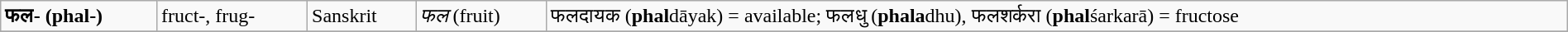<table class="wikitable sortable" width="100%">
<tr>
<td><strong>फल- (phal-)</strong></td>
<td>fruct-, frug-</td>
<td>Sanskrit</td>
<td><em>फल</em> (fruit)</td>
<td>फलदायक (<strong>phal</strong>dāyak) = available; फलधु (<strong>phala</strong>dhu), फलशर्करा (<strong>phal</strong>śarkarā) = fructose</td>
</tr>
<tr>
</tr>
</table>
